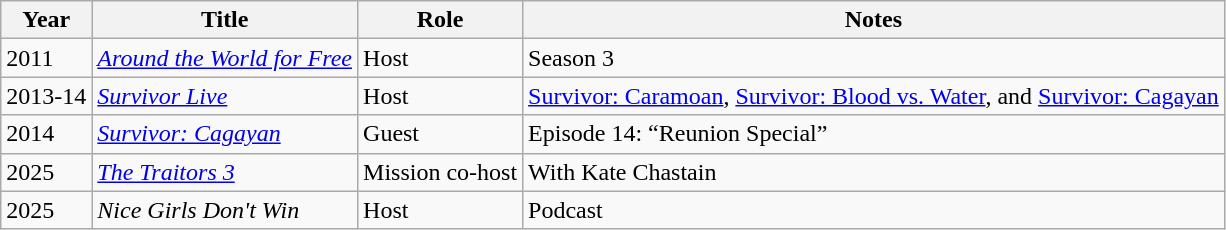<table class="wikitable sortable">
<tr>
<th>Year</th>
<th>Title</th>
<th>Role</th>
<th class="unsortable">Notes</th>
</tr>
<tr>
<td>2011</td>
<td><em><a href='#'>Around the World for Free</a></em></td>
<td>Host</td>
<td>Season 3</td>
</tr>
<tr>
<td>2013-14</td>
<td><em><a href='#'>Survivor Live</a></em></td>
<td>Host</td>
<td><a href='#'>Survivor: Caramoan</a>, <a href='#'>Survivor: Blood vs. Water</a>, and <a href='#'>Survivor: Cagayan</a></td>
</tr>
<tr>
<td>2014</td>
<td><em><a href='#'>Survivor: Cagayan</a></em></td>
<td>Guest</td>
<td>Episode 14: “Reunion Special”</td>
</tr>
<tr>
<td>2025</td>
<td><em><a href='#'>The Traitors 3</a></em></td>
<td>Mission co-host</td>
<td>With Kate Chastain</td>
</tr>
<tr>
<td>2025</td>
<td><em>Nice Girls Don't Win</em></td>
<td>Host</td>
<td>Podcast</td>
</tr>
</table>
